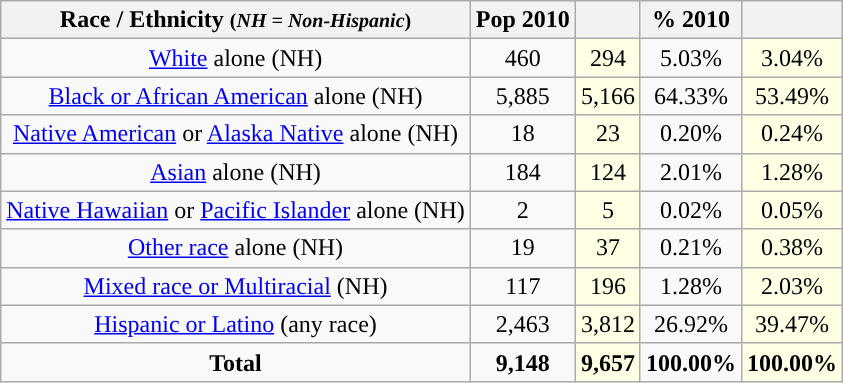<table class="wikitable" style="text-align:center;">
<tr>
<th>Race / Ethnicity <small>(<em>NH = Non-Hispanic</em>)</small></th>
<th>Pop 2010</th>
<th></th>
<th>% 2010</th>
<th></th>
</tr>
<tr>
<td><a href='#'>White</a> alone (NH)</td>
<td>460</td>
<td style='background: #ffffe6;'>294</td>
<td>5.03%</td>
<td style='background: #ffffe6;'>3.04%</td>
</tr>
<tr>
<td><a href='#'>Black or African American</a> alone (NH)</td>
<td>5,885</td>
<td style='background: #ffffe6;'>5,166</td>
<td>64.33%</td>
<td style='background: #ffffe6;'>53.49%</td>
</tr>
<tr>
<td><a href='#'>Native American</a> or <a href='#'>Alaska Native</a> alone (NH)</td>
<td>18</td>
<td style='background: #ffffe6;'>23</td>
<td>0.20%</td>
<td style='background: #ffffe6;'>0.24%</td>
</tr>
<tr>
<td><a href='#'>Asian</a> alone (NH)</td>
<td>184</td>
<td style='background: #ffffe6;'>124</td>
<td>2.01%</td>
<td style='background: #ffffe6;'>1.28%</td>
</tr>
<tr>
<td><a href='#'>Native Hawaiian</a> or <a href='#'>Pacific Islander</a> alone (NH)</td>
<td>2</td>
<td style='background: #ffffe6;'>5</td>
<td>0.02%</td>
<td style='background: #ffffe6;'>0.05%</td>
</tr>
<tr>
<td><a href='#'>Other race</a> alone (NH)</td>
<td>19</td>
<td style='background: #ffffe6;'>37</td>
<td>0.21%</td>
<td style='background: #ffffe6;'>0.38%</td>
</tr>
<tr>
<td><a href='#'>Mixed race or Multiracial</a> (NH)</td>
<td>117</td>
<td style='background: #ffffe6;'>196</td>
<td>1.28%</td>
<td style='background: #ffffe6;'>2.03%</td>
</tr>
<tr>
<td><a href='#'>Hispanic or Latino</a> (any race)</td>
<td>2,463</td>
<td style='background: #ffffe6;'>3,812</td>
<td>26.92%</td>
<td style='background: #ffffe6;'>39.47%</td>
</tr>
<tr>
<td><strong>Total</strong></td>
<td><strong>9,148</strong></td>
<td style='background: #ffffe6;'><strong>9,657</strong></td>
<td><strong>100.00%</strong></td>
<td style='background: #ffffe6;'><strong>100.00%</strong></td>
</tr>
</table>
